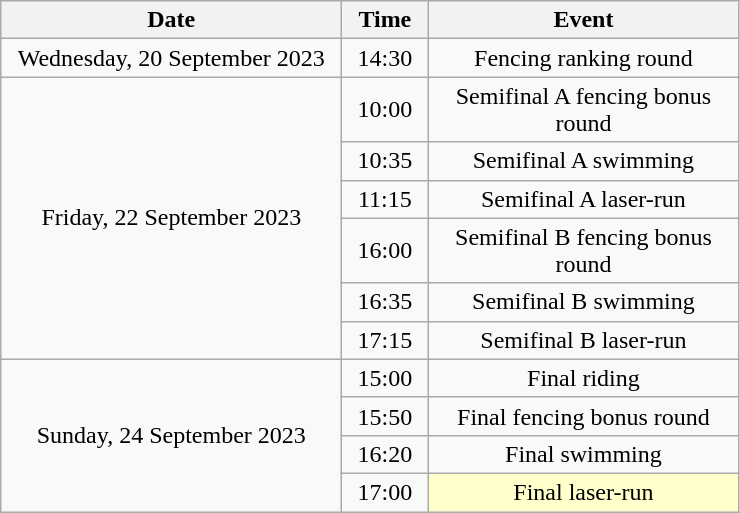<table class = "wikitable" style="text-align:center;">
<tr>
<th width=220>Date</th>
<th width=50>Time</th>
<th width=200>Event</th>
</tr>
<tr>
<td>Wednesday, 20 September 2023</td>
<td>14:30</td>
<td>Fencing ranking round</td>
</tr>
<tr>
<td rowspan=6>Friday, 22 September 2023</td>
<td>10:00</td>
<td>Semifinal A fencing bonus round</td>
</tr>
<tr>
<td>10:35</td>
<td>Semifinal A swimming</td>
</tr>
<tr>
<td>11:15</td>
<td>Semifinal A laser-run</td>
</tr>
<tr>
<td>16:00</td>
<td>Semifinal B fencing bonus round</td>
</tr>
<tr>
<td>16:35</td>
<td>Semifinal B swimming</td>
</tr>
<tr>
<td>17:15</td>
<td>Semifinal B laser-run</td>
</tr>
<tr>
<td rowspan=4>Sunday, 24 September 2023</td>
<td>15:00</td>
<td>Final riding</td>
</tr>
<tr>
<td>15:50</td>
<td>Final fencing bonus round</td>
</tr>
<tr>
<td>16:20</td>
<td>Final swimming</td>
</tr>
<tr>
<td>17:00</td>
<td bgcolor=ffffcc>Final laser-run</td>
</tr>
</table>
